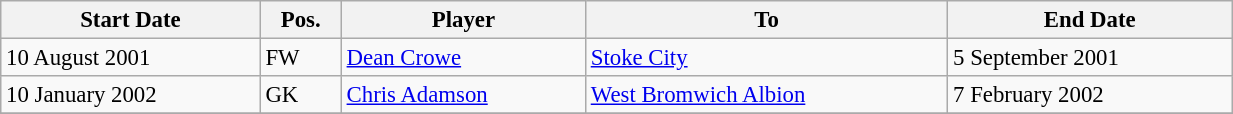<table class="wikitable" style="text-align:center; font-size:95%;width:65%; text-align:left">
<tr>
<th>Start Date</th>
<th>Pos.</th>
<th>Player</th>
<th>To</th>
<th>End Date</th>
</tr>
<tr>
<td>10 August 2001</td>
<td>FW</td>
<td> <a href='#'>Dean Crowe</a></td>
<td><a href='#'>Stoke City</a></td>
<td>5 September 2001</td>
</tr>
<tr>
<td>10 January 2002</td>
<td>GK</td>
<td> <a href='#'>Chris Adamson</a></td>
<td><a href='#'>West Bromwich Albion</a></td>
<td>7 February 2002</td>
</tr>
<tr>
</tr>
</table>
